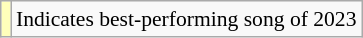<table class="wikitable" style="font-size:90%;">
<tr>
<td style="background-color:#FFFFBB"></td>
<td>Indicates best-performing song of 2023</td>
</tr>
</table>
